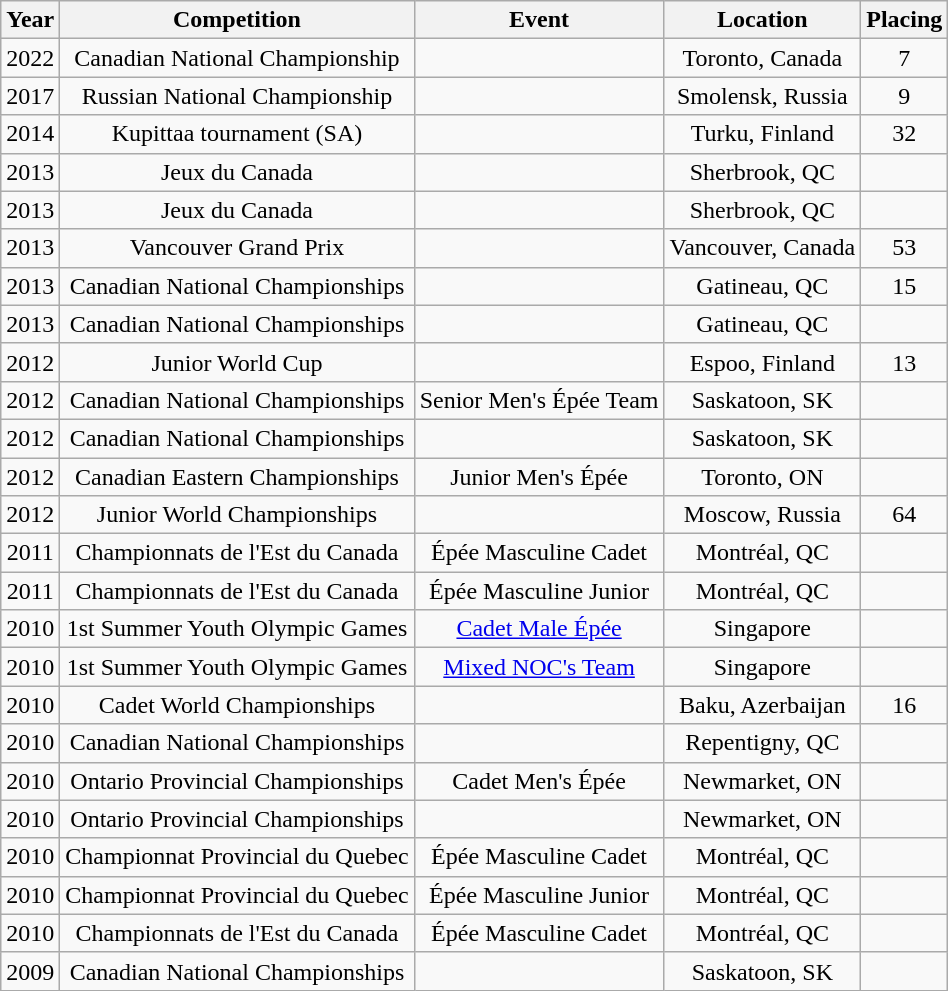<table class="wikitable collapsible">
<tr>
<th>Year</th>
<th>Competition</th>
<th>Event</th>
<th>Location</th>
<th>Placing</th>
</tr>
<tr align="center">
<td>2022</td>
<td>Canadian National Championship</td>
<td></td>
<td>Toronto, Canada</td>
<td>7</td>
</tr>
<tr align="center">
<td>2017</td>
<td>Russian National Championship</td>
<td></td>
<td>Smolensk, Russia</td>
<td>9</td>
</tr>
<tr align="center">
<td>2014</td>
<td>Kupittaa tournament (SA)</td>
<td></td>
<td>Turku, Finland</td>
<td>32</td>
</tr>
<tr align="center">
<td>2013</td>
<td>Jeux du Canada</td>
<td></td>
<td>Sherbrook, QC</td>
<td></td>
</tr>
<tr align="center">
<td>2013</td>
<td>Jeux du Canada</td>
<td></td>
<td>Sherbrook, QC</td>
<td></td>
</tr>
<tr align="center">
<td>2013</td>
<td>Vancouver Grand Prix</td>
<td></td>
<td>Vancouver, Canada</td>
<td>53</td>
</tr>
<tr align="center">
<td>2013</td>
<td>Canadian National Championships</td>
<td></td>
<td>Gatineau, QC</td>
<td>15</td>
</tr>
<tr align="center">
<td>2013</td>
<td>Canadian National Championships</td>
<td></td>
<td>Gatineau, QC</td>
<td></td>
</tr>
<tr align="center">
<td>2012</td>
<td>Junior World Cup</td>
<td></td>
<td>Espoo, Finland</td>
<td>13</td>
</tr>
<tr align="center">
<td>2012</td>
<td>Canadian National Championships</td>
<td>Senior Men's Épée Team</td>
<td>Saskatoon, SK</td>
<td></td>
</tr>
<tr align="center">
<td>2012</td>
<td>Canadian National Championships</td>
<td></td>
<td>Saskatoon, SK</td>
<td></td>
</tr>
<tr align="center">
<td>2012</td>
<td>Canadian Eastern Championships</td>
<td>Junior Men's Épée</td>
<td>Toronto, ON</td>
<td></td>
</tr>
<tr align="center">
<td>2012</td>
<td>Junior World Championships</td>
<td></td>
<td>Moscow, Russia</td>
<td>64</td>
</tr>
<tr align="center">
<td>2011</td>
<td>Championnats de l'Est du Canada</td>
<td>Épée Masculine Cadet</td>
<td>Montréal, QC</td>
<td></td>
</tr>
<tr align="center">
<td>2011</td>
<td>Championnats de l'Est du Canada</td>
<td>Épée Masculine Junior</td>
<td>Montréal, QC</td>
<td></td>
</tr>
<tr align="center">
<td>2010</td>
<td>1st Summer Youth Olympic Games</td>
<td><a href='#'>Cadet Male Épée</a></td>
<td>Singapore</td>
<td></td>
</tr>
<tr align="center">
<td>2010</td>
<td>1st Summer Youth Olympic Games</td>
<td><a href='#'>Mixed NOC's Team</a></td>
<td>Singapore</td>
<td></td>
</tr>
<tr align="center">
<td>2010</td>
<td>Cadet World Championships</td>
<td> </td>
<td>Baku, Azerbaijan</td>
<td>16</td>
</tr>
<tr align="center">
<td>2010</td>
<td>Canadian National Championships</td>
<td></td>
<td>Repentigny, QC</td>
<td></td>
</tr>
<tr align="center">
<td>2010</td>
<td>Ontario Provincial Championships</td>
<td>Cadet Men's Épée</td>
<td>Newmarket, ON</td>
<td></td>
</tr>
<tr align="center">
<td>2010</td>
<td>Ontario Provincial Championships</td>
<td></td>
<td>Newmarket, ON</td>
<td></td>
</tr>
<tr align="center">
<td>2010</td>
<td>Championnat Provincial du Quebec</td>
<td>Épée Masculine Cadet</td>
<td>Montréal, QC</td>
<td></td>
</tr>
<tr align="center">
<td>2010</td>
<td>Championnat Provincial du Quebec</td>
<td>Épée Masculine Junior</td>
<td>Montréal, QC</td>
<td></td>
</tr>
<tr align="center">
<td>2010</td>
<td>Championnats de l'Est du Canada</td>
<td>Épée Masculine Cadet</td>
<td>Montréal, QC</td>
<td></td>
</tr>
<tr align="center">
<td>2009</td>
<td>Canadian National Championships</td>
<td></td>
<td>Saskatoon, SK</td>
<td></td>
</tr>
</table>
